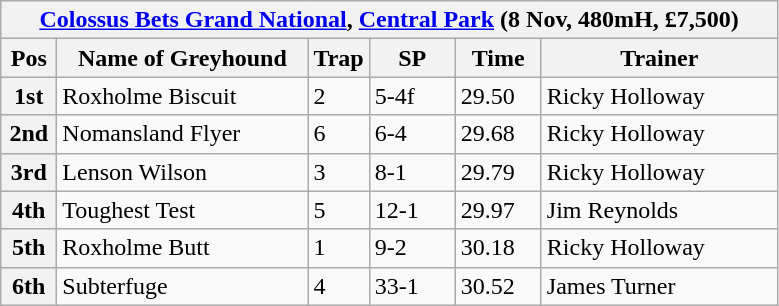<table class="wikitable">
<tr>
<th colspan="6"><a href='#'>Colossus Bets Grand National</a>, <a href='#'>Central Park</a> (8 Nov, 480mH, £7,500)</th>
</tr>
<tr>
<th width=30>Pos</th>
<th width=160>Name of Greyhound</th>
<th width=30>Trap</th>
<th width=50>SP</th>
<th width=50>Time</th>
<th width=150>Trainer</th>
</tr>
<tr>
<th>1st</th>
<td>Roxholme Biscuit</td>
<td>2</td>
<td>5-4f</td>
<td>29.50</td>
<td>Ricky Holloway</td>
</tr>
<tr>
<th>2nd</th>
<td>Nomansland Flyer</td>
<td>6</td>
<td>6-4</td>
<td>29.68</td>
<td>Ricky Holloway</td>
</tr>
<tr>
<th>3rd</th>
<td>Lenson Wilson</td>
<td>3</td>
<td>8-1</td>
<td>29.79</td>
<td>Ricky Holloway</td>
</tr>
<tr>
<th>4th</th>
<td>Toughest Test</td>
<td>5</td>
<td>12-1</td>
<td>29.97</td>
<td>Jim Reynolds</td>
</tr>
<tr>
<th>5th</th>
<td>Roxholme Butt</td>
<td>1</td>
<td>9-2</td>
<td>30.18</td>
<td>Ricky Holloway</td>
</tr>
<tr>
<th>6th</th>
<td>Subterfuge</td>
<td>4</td>
<td>33-1</td>
<td>30.52</td>
<td>James Turner</td>
</tr>
</table>
